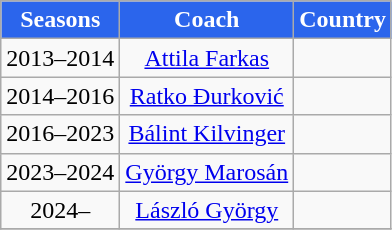<table class="wikitable" style="text-align: center;">
<tr>
<th style="color:white; background:#2B65EC">Seasons</th>
<th style="color:white; background:#2B65EC">Coach</th>
<th style="color:white; background:#2B65EC">Country</th>
</tr>
<tr>
<td style="text-align: center">2013–2014</td>
<td style="text-align: center"><a href='#'>Attila Farkas</a></td>
<td style="text-align: center"></td>
</tr>
<tr>
<td style="text-align: center">2014–2016</td>
<td style="text-align: center"><a href='#'>Ratko Đurković</a></td>
<td style="text-align: center"></td>
</tr>
<tr>
<td style="text-align: center">2016–2023</td>
<td style="text-align: center"><a href='#'>Bálint Kilvinger</a></td>
<td style="text-align: center"></td>
</tr>
<tr>
<td style="text-align: center">2023–2024</td>
<td style="text-align: center"><a href='#'>György Marosán</a></td>
<td style="text-align: center"></td>
</tr>
<tr>
<td style="text-align: center">2024–</td>
<td style="text-align: center"><a href='#'>László György</a></td>
<td style="text-align: center"></td>
</tr>
<tr>
</tr>
</table>
